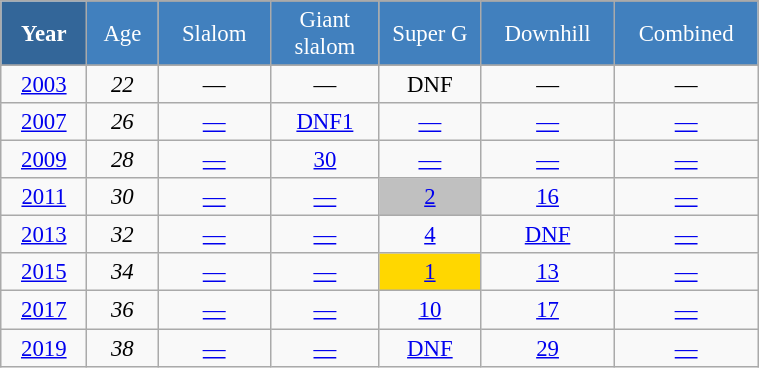<table class="wikitable" style="font-size:95%; text-align:center; border:grey solid 1px; border-collapse:collapse;" width="40%">
<tr style="background-color:#369; color:white;">
<td rowspan="2" colspan="1" width="4%"><strong>Year</strong></td>
</tr>
<tr style="background-color:#4180be; color:white;">
<td width="3%">Age</td>
<td width="5%">Slalom</td>
<td width="5%">Giant<br>slalom</td>
<td width="5%">Super G</td>
<td width="5%">Downhill</td>
<td width="5%">Combined</td>
</tr>
<tr style="background-color:#8CB2D8; color:white;">
</tr>
<tr>
<td><a href='#'>2003</a></td>
<td><em>22</em></td>
<td>—</td>
<td>—</td>
<td>DNF</td>
<td>—</td>
<td>— </td>
</tr>
<tr>
<td><a href='#'>2007</a></td>
<td><em>26</em></td>
<td><a href='#'>—</a></td>
<td><a href='#'>DNF1</a></td>
<td><a href='#'>—</a></td>
<td><a href='#'>—</a></td>
<td><a href='#'>—</a></td>
</tr>
<tr>
<td><a href='#'>2009</a></td>
<td><em>28</em></td>
<td><a href='#'>—</a></td>
<td><a href='#'>30</a></td>
<td><a href='#'>—</a></td>
<td><a href='#'>—</a></td>
<td><a href='#'>—</a></td>
</tr>
<tr>
<td><a href='#'>2011</a></td>
<td><em>30</em></td>
<td><a href='#'>—</a></td>
<td><a href='#'>—</a></td>
<td style="background:silver"><a href='#'>2</a></td>
<td><a href='#'>16</a></td>
<td><a href='#'>—</a></td>
</tr>
<tr>
<td><a href='#'>2013</a></td>
<td><em>32</em></td>
<td><a href='#'>—</a></td>
<td><a href='#'>—</a></td>
<td><a href='#'>4</a></td>
<td><a href='#'>DNF</a></td>
<td><a href='#'>—</a></td>
</tr>
<tr>
<td><a href='#'>2015</a></td>
<td><em>34</em></td>
<td><a href='#'>—</a></td>
<td><a href='#'>—</a></td>
<td style="background:gold;"><a href='#'>1</a></td>
<td><a href='#'>13</a></td>
<td><a href='#'>—</a></td>
</tr>
<tr>
<td><a href='#'>2017</a></td>
<td><em>36</em></td>
<td><a href='#'>—</a></td>
<td><a href='#'>—</a></td>
<td><a href='#'>10</a></td>
<td><a href='#'>17</a></td>
<td><a href='#'>—</a></td>
</tr>
<tr>
<td><a href='#'>2019</a></td>
<td><em>38</em></td>
<td><a href='#'>—</a></td>
<td><a href='#'>—</a></td>
<td><a href='#'>DNF</a></td>
<td><a href='#'>29</a></td>
<td><a href='#'>—</a></td>
</tr>
</table>
